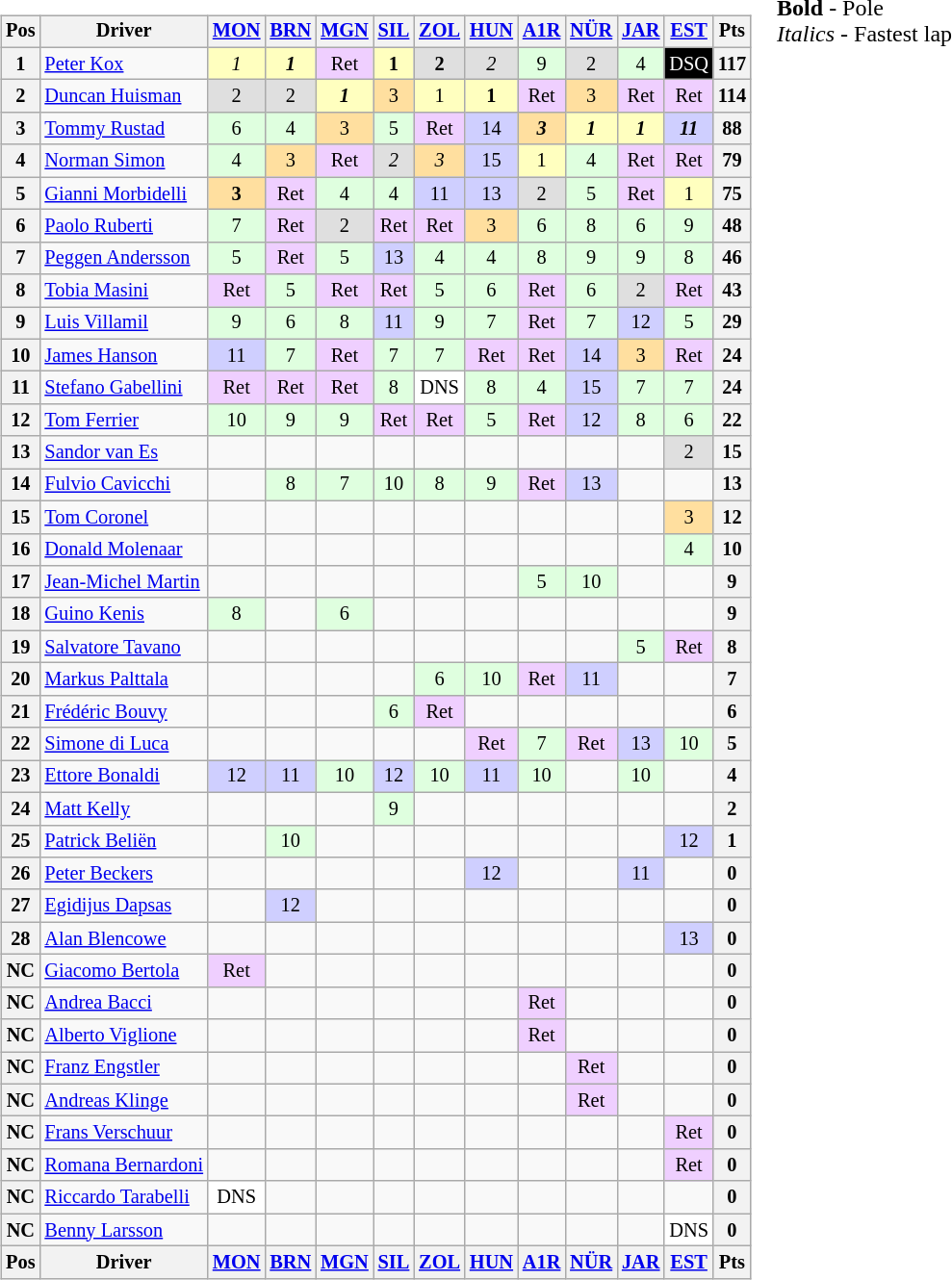<table>
<tr>
<td><br><table class="wikitable" style="font-size: 85%; text-align: center;">
<tr valign="top">
<th valign="middle">Pos</th>
<th valign="middle">Driver</th>
<th><a href='#'>MON</a><br></th>
<th><a href='#'>BRN</a><br></th>
<th><a href='#'>MGN</a><br></th>
<th><a href='#'>SIL</a><br></th>
<th><a href='#'>ZOL</a><br></th>
<th><a href='#'>HUN</a><br></th>
<th><a href='#'>A1R</a><br></th>
<th><a href='#'>NÜR</a><br></th>
<th><a href='#'>JAR</a><br></th>
<th><a href='#'>EST</a><br></th>
<th valign=middle>Pts</th>
</tr>
<tr>
<th>1</th>
<td align=left> <a href='#'>Peter Kox</a></td>
<td style="background:#FFFFBF;"><em>1</em></td>
<td style="background:#FFFFBF;"><strong><em>1</em></strong></td>
<td style="background:#EFCFFF;">Ret</td>
<td style="background:#FFFFBF;"><strong>1</strong></td>
<td style="background:#DFDFDF;"><strong>2</strong></td>
<td style="background:#DFDFDF;"><em>2</em></td>
<td style="background:#DFFFDF;">9</td>
<td style="background:#DFDFDF;">2</td>
<td style="background:#DFFFDF;">4</td>
<td style="background:#000000; color:white">DSQ</td>
<th>117</th>
</tr>
<tr>
<th>2</th>
<td align=left> <a href='#'>Duncan Huisman</a></td>
<td style="background:#DFDFDF;">2</td>
<td style="background:#DFDFDF;">2</td>
<td style="background:#FFFFBF;"><strong><em>1</em></strong></td>
<td style="background:#FFDF9F;">3</td>
<td style="background:#FFFFBF;">1</td>
<td style="background:#FFFFBF;"><strong>1</strong></td>
<td style="background:#EFCFFF;">Ret</td>
<td style="background:#FFDF9F;">3</td>
<td style="background:#EFCFFF;">Ret</td>
<td style="background:#EFCFFF;">Ret</td>
<th>114</th>
</tr>
<tr>
<th>3</th>
<td align=left> <a href='#'>Tommy Rustad</a></td>
<td style="background:#DFFFDF;">6</td>
<td style="background:#DFFFDF;">4</td>
<td style="background:#FFDF9F;">3</td>
<td style="background:#DFFFDF;">5</td>
<td style="background:#EFCFFF;">Ret</td>
<td style="background:#CFCFFF;">14</td>
<td style="background:#FFDF9F;"><strong><em>3</em></strong></td>
<td style="background:#FFFFBF;"><strong><em>1</em></strong></td>
<td style="background:#FFFFBF;"><strong><em>1</em></strong></td>
<td style="background:#CFCFFF;"><strong><em>11</em></strong></td>
<th>88</th>
</tr>
<tr>
<th>4</th>
<td align=left> <a href='#'>Norman Simon</a></td>
<td style="background:#DFFFDF;">4</td>
<td style="background:#FFDF9F;">3</td>
<td style="background:#EFCFFF;">Ret</td>
<td style="background:#DFDFDF;"><em>2</em></td>
<td style="background:#FFDF9F;"><em>3</em></td>
<td style="background:#CFCFFF;">15</td>
<td style="background:#FFFFBF;">1</td>
<td style="background:#DFFFDF;">4</td>
<td style="background:#EFCFFF;">Ret</td>
<td style="background:#EFCFFF;">Ret</td>
<th>79</th>
</tr>
<tr>
<th>5</th>
<td align=left> <a href='#'>Gianni Morbidelli</a></td>
<td style="background:#FFDF9F;"><strong>3</strong></td>
<td style="background:#EFCFFF;">Ret</td>
<td style="background:#DFFFDF;">4</td>
<td style="background:#DFFFDF;">4</td>
<td style="background:#CFCFFF;">11</td>
<td style="background:#CFCFFF;">13</td>
<td style="background:#DFDFDF;">2</td>
<td style="background:#DFFFDF;">5</td>
<td style="background:#EFCFFF;">Ret</td>
<td style="background:#FFFFBF;">1</td>
<th>75</th>
</tr>
<tr>
<th>6</th>
<td align=left> <a href='#'>Paolo Ruberti</a></td>
<td style="background:#DFFFDF;">7</td>
<td style="background:#EFCFFF;">Ret</td>
<td style="background:#DFDFDF;">2</td>
<td style="background:#EFCFFF;">Ret</td>
<td style="background:#EFCFFF;">Ret</td>
<td style="background:#FFDF9F;">3</td>
<td style="background:#DFFFDF;">6</td>
<td style="background:#DFFFDF;">8</td>
<td style="background:#DFFFDF;">6</td>
<td style="background:#DFFFDF;">9</td>
<th>48</th>
</tr>
<tr>
<th>7</th>
<td align=left> <a href='#'>Peggen Andersson</a></td>
<td style="background:#DFFFDF;">5</td>
<td style="background:#EFCFFF;">Ret</td>
<td style="background:#DFFFDF;">5</td>
<td style="background:#CFCFFF;">13</td>
<td style="background:#DFFFDF;">4</td>
<td style="background:#DFFFDF;">4</td>
<td style="background:#DFFFDF;">8</td>
<td style="background:#DFFFDF;">9</td>
<td style="background:#DFFFDF;">9</td>
<td style="background:#DFFFDF;">8</td>
<th>46</th>
</tr>
<tr>
<th>8</th>
<td align=left> <a href='#'>Tobia Masini</a></td>
<td style="background:#EFCFFF;">Ret</td>
<td style="background:#DFFFDF;">5</td>
<td style="background:#EFCFFF;">Ret</td>
<td style="background:#EFCFFF;">Ret</td>
<td style="background:#DFFFDF;">5</td>
<td style="background:#DFFFDF;">6</td>
<td style="background:#EFCFFF;">Ret</td>
<td style="background:#DFFFDF;">6</td>
<td style="background:#DFDFDF;">2</td>
<td style="background:#EFCFFF;">Ret</td>
<th>43</th>
</tr>
<tr>
<th>9</th>
<td align=left> <a href='#'>Luis Villamil</a></td>
<td style="background:#DFFFDF;">9</td>
<td style="background:#DFFFDF;">6</td>
<td style="background:#DFFFDF;">8</td>
<td style="background:#CFCFFF;">11</td>
<td style="background:#DFFFDF;">9</td>
<td style="background:#DFFFDF;">7</td>
<td style="background:#EFCFFF;">Ret</td>
<td style="background:#DFFFDF;">7</td>
<td style="background:#CFCFFF;">12</td>
<td style="background:#DFFFDF;">5</td>
<th>29</th>
</tr>
<tr>
<th>10</th>
<td align=left> <a href='#'>James Hanson</a></td>
<td style="background:#CFCFFF;">11</td>
<td style="background:#DFFFDF;">7</td>
<td style="background:#EFCFFF;">Ret</td>
<td style="background:#DFFFDF;">7</td>
<td style="background:#DFFFDF;">7</td>
<td style="background:#EFCFFF;">Ret</td>
<td style="background:#EFCFFF;">Ret</td>
<td style="background:#CFCFFF;">14</td>
<td style="background:#FFDF9F;">3</td>
<td style="background:#EFCFFF;">Ret</td>
<th>24</th>
</tr>
<tr>
<th>11</th>
<td align=left> <a href='#'>Stefano Gabellini</a></td>
<td style="background:#EFCFFF;">Ret</td>
<td style="background:#EFCFFF;">Ret</td>
<td style="background:#EFCFFF;">Ret</td>
<td style="background:#DFFFDF;">8</td>
<td style="background:#FFFFFF;">DNS</td>
<td style="background:#DFFFDF;">8</td>
<td style="background:#DFFFDF;">4</td>
<td style="background:#CFCFFF;">15</td>
<td style="background:#DFFFDF;">7</td>
<td style="background:#DFFFDF;">7</td>
<th>24</th>
</tr>
<tr>
<th>12</th>
<td align=left> <a href='#'>Tom Ferrier</a></td>
<td style="background:#DFFFDF;">10</td>
<td style="background:#DFFFDF;">9</td>
<td style="background:#DFFFDF;">9</td>
<td style="background:#EFCFFF;">Ret</td>
<td style="background:#EFCFFF;">Ret</td>
<td style="background:#DFFFDF;">5</td>
<td style="background:#EFCFFF;">Ret</td>
<td style="background:#CFCFFF;">12</td>
<td style="background:#DFFFDF;">8</td>
<td style="background:#DFFFDF;">6</td>
<th>22</th>
</tr>
<tr>
<th>13</th>
<td align=left> <a href='#'>Sandor van Es</a></td>
<td></td>
<td></td>
<td></td>
<td></td>
<td></td>
<td></td>
<td></td>
<td></td>
<td></td>
<td style="background:#DFDFDF;">2</td>
<th>15</th>
</tr>
<tr>
<th>14</th>
<td align=left> <a href='#'>Fulvio Cavicchi</a></td>
<td></td>
<td style="background:#DFFFDF;">8</td>
<td style="background:#DFFFDF;">7</td>
<td style="background:#DFFFDF;">10</td>
<td style="background:#DFFFDF;">8</td>
<td style="background:#DFFFDF;">9</td>
<td style="background:#EFCFFF;">Ret</td>
<td style="background:#CFCFFF;">13</td>
<td></td>
<td></td>
<th>13</th>
</tr>
<tr>
<th>15</th>
<td align=left> <a href='#'>Tom Coronel</a></td>
<td></td>
<td></td>
<td></td>
<td></td>
<td></td>
<td></td>
<td></td>
<td></td>
<td></td>
<td style="background:#FFDF9F;">3</td>
<th>12</th>
</tr>
<tr>
<th>16</th>
<td align=left> <a href='#'>Donald Molenaar</a></td>
<td></td>
<td></td>
<td></td>
<td></td>
<td></td>
<td></td>
<td></td>
<td></td>
<td></td>
<td style="background:#DFFFDF;">4</td>
<th>10</th>
</tr>
<tr>
<th>17</th>
<td align=left> <a href='#'>Jean-Michel Martin</a></td>
<td></td>
<td></td>
<td></td>
<td></td>
<td></td>
<td></td>
<td style="background:#DFFFDF;">5</td>
<td style="background:#DFFFDF;">10</td>
<td></td>
<td></td>
<th>9</th>
</tr>
<tr>
<th>18</th>
<td align=left> <a href='#'>Guino Kenis</a></td>
<td style="background:#DFFFDF;">8</td>
<td></td>
<td style="background:#DFFFDF;">6</td>
<td></td>
<td></td>
<td></td>
<td></td>
<td></td>
<td></td>
<td></td>
<th>9</th>
</tr>
<tr>
<th>19</th>
<td align=left> <a href='#'>Salvatore Tavano</a></td>
<td></td>
<td></td>
<td></td>
<td></td>
<td></td>
<td></td>
<td></td>
<td></td>
<td style="background:#DFFFDF;">5</td>
<td style="background:#EFCFFF;">Ret</td>
<th>8</th>
</tr>
<tr>
<th>20</th>
<td align=left> <a href='#'>Markus Palttala</a></td>
<td></td>
<td></td>
<td></td>
<td></td>
<td style="background:#DFFFDF;">6</td>
<td style="background:#DFFFDF;">10</td>
<td style="background:#EFCFFF;">Ret</td>
<td style="background:#CFCFFF;">11</td>
<td></td>
<td></td>
<th>7</th>
</tr>
<tr>
<th>21</th>
<td align=left> <a href='#'>Frédéric Bouvy</a></td>
<td></td>
<td></td>
<td></td>
<td style="background:#DFFFDF;">6</td>
<td style="background:#EFCFFF;">Ret</td>
<td></td>
<td></td>
<td></td>
<td></td>
<td></td>
<th>6</th>
</tr>
<tr>
<th>22</th>
<td align=left> <a href='#'>Simone di Luca</a></td>
<td></td>
<td></td>
<td></td>
<td></td>
<td></td>
<td style="background:#EFCFFF;">Ret</td>
<td style="background:#DFFFDF;">7</td>
<td style="background:#EFCFFF;">Ret</td>
<td style="background:#CFCFFF;">13</td>
<td style="background:#DFFFDF;">10</td>
<th>5</th>
</tr>
<tr>
<th>23</th>
<td align=left> <a href='#'>Ettore Bonaldi</a></td>
<td style="background:#CFCFFF;">12</td>
<td style="background:#CFCFFF;">11</td>
<td style="background:#DFFFDF;">10</td>
<td style="background:#CFCFFF;">12</td>
<td style="background:#DFFFDF;">10</td>
<td style="background:#CFCFFF;">11</td>
<td style="background:#DFFFDF;">10</td>
<td></td>
<td style="background:#DFFFDF;">10</td>
<td></td>
<th>4</th>
</tr>
<tr>
<th>24</th>
<td align=left> <a href='#'>Matt Kelly</a></td>
<td></td>
<td></td>
<td></td>
<td style="background:#DFFFDF;">9</td>
<td></td>
<td></td>
<td></td>
<td></td>
<td></td>
<td></td>
<th>2</th>
</tr>
<tr>
<th>25</th>
<td align=left> <a href='#'>Patrick Beliën</a></td>
<td></td>
<td style="background:#DFFFDF;">10</td>
<td></td>
<td></td>
<td></td>
<td></td>
<td></td>
<td></td>
<td></td>
<td style="background:#CFCFFF;">12</td>
<th>1</th>
</tr>
<tr>
<th>26</th>
<td align=left> <a href='#'>Peter Beckers</a></td>
<td></td>
<td></td>
<td></td>
<td></td>
<td></td>
<td style="background:#CFCFFF;">12</td>
<td></td>
<td></td>
<td style="background:#CFCFFF;">11</td>
<td></td>
<th>0</th>
</tr>
<tr>
<th>27</th>
<td align=left> <a href='#'>Egidijus Dapsas</a></td>
<td></td>
<td style="background:#CFCFFF;">12</td>
<td></td>
<td></td>
<td></td>
<td></td>
<td></td>
<td></td>
<td></td>
<td></td>
<th>0</th>
</tr>
<tr>
<th>28</th>
<td align=left> <a href='#'>Alan Blencowe</a></td>
<td></td>
<td></td>
<td></td>
<td></td>
<td></td>
<td></td>
<td></td>
<td></td>
<td></td>
<td style="background:#CFCFFF;">13</td>
<th>0</th>
</tr>
<tr>
<th>NC</th>
<td align=left> <a href='#'>Giacomo Bertola</a></td>
<td style="background:#EFCFFF;">Ret</td>
<td></td>
<td></td>
<td></td>
<td></td>
<td></td>
<td></td>
<td></td>
<td></td>
<td></td>
<th>0</th>
</tr>
<tr>
<th>NC</th>
<td align=left> <a href='#'>Andrea Bacci</a></td>
<td></td>
<td></td>
<td></td>
<td></td>
<td></td>
<td></td>
<td style="background:#EFCFFF;">Ret</td>
<td></td>
<td></td>
<td></td>
<th>0</th>
</tr>
<tr>
<th>NC</th>
<td align=left> <a href='#'>Alberto Viglione</a></td>
<td></td>
<td></td>
<td></td>
<td></td>
<td></td>
<td></td>
<td style="background:#EFCFFF;">Ret</td>
<td></td>
<td></td>
<td></td>
<th>0</th>
</tr>
<tr>
<th>NC</th>
<td align=left> <a href='#'>Franz Engstler</a></td>
<td></td>
<td></td>
<td></td>
<td></td>
<td></td>
<td></td>
<td></td>
<td style="background:#EFCFFF;">Ret</td>
<td></td>
<td></td>
<th>0</th>
</tr>
<tr>
<th>NC</th>
<td align=left> <a href='#'>Andreas Klinge</a></td>
<td></td>
<td></td>
<td></td>
<td></td>
<td></td>
<td></td>
<td></td>
<td style="background:#EFCFFF;">Ret</td>
<td></td>
<td></td>
<th>0</th>
</tr>
<tr>
<th>NC</th>
<td align=left> <a href='#'>Frans Verschuur</a></td>
<td></td>
<td></td>
<td></td>
<td></td>
<td></td>
<td></td>
<td></td>
<td></td>
<td></td>
<td style="background:#EFCFFF;">Ret</td>
<th>0</th>
</tr>
<tr>
<th>NC</th>
<td align=left> <a href='#'>Romana Bernardoni</a></td>
<td></td>
<td></td>
<td></td>
<td></td>
<td></td>
<td></td>
<td></td>
<td></td>
<td></td>
<td style="background:#EFCFFF;">Ret</td>
<th>0</th>
</tr>
<tr>
<th>NC</th>
<td align=left> <a href='#'>Riccardo Tarabelli</a></td>
<td style="background:#FFFFFF;">DNS</td>
<td></td>
<td></td>
<td></td>
<td></td>
<td></td>
<td></td>
<td></td>
<td></td>
<td></td>
<th>0</th>
</tr>
<tr>
<th>NC</th>
<td align=left> <a href='#'>Benny Larsson</a></td>
<td></td>
<td></td>
<td></td>
<td></td>
<td></td>
<td></td>
<td></td>
<td></td>
<td></td>
<td style="background:#FFFFFF;">DNS</td>
<th>0</th>
</tr>
<tr>
<th valign="middle">Pos</th>
<th valign="middle">Driver</th>
<th><a href='#'>MON</a><br></th>
<th><a href='#'>BRN</a><br></th>
<th><a href='#'>MGN</a><br></th>
<th><a href='#'>SIL</a><br></th>
<th><a href='#'>ZOL</a><br></th>
<th><a href='#'>HUN</a><br></th>
<th><a href='#'>A1R</a><br></th>
<th><a href='#'>NÜR</a><br></th>
<th><a href='#'>JAR</a><br></th>
<th><a href='#'>EST</a><br></th>
<th valign=middle>Pts</th>
</tr>
</table>
</td>
<td valign="top"><br>
<span><strong>Bold</strong> - Pole<br>
<em>Italics</em> - Fastest lap</span></td>
</tr>
</table>
